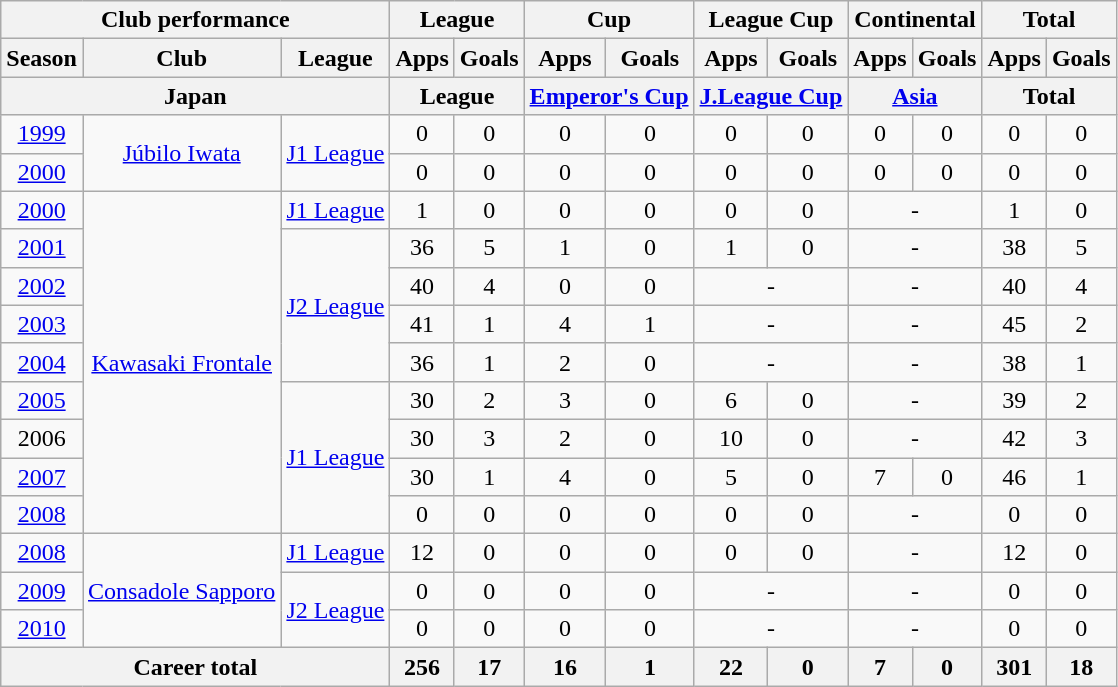<table class="wikitable" style="text-align:center">
<tr>
<th colspan=3>Club performance</th>
<th colspan=2>League</th>
<th colspan=2>Cup</th>
<th colspan=2>League Cup</th>
<th colspan=2>Continental</th>
<th colspan=2>Total</th>
</tr>
<tr>
<th>Season</th>
<th>Club</th>
<th>League</th>
<th>Apps</th>
<th>Goals</th>
<th>Apps</th>
<th>Goals</th>
<th>Apps</th>
<th>Goals</th>
<th>Apps</th>
<th>Goals</th>
<th>Apps</th>
<th>Goals</th>
</tr>
<tr>
<th colspan=3>Japan</th>
<th colspan=2>League</th>
<th colspan=2><a href='#'>Emperor's Cup</a></th>
<th colspan=2><a href='#'>J.League Cup</a></th>
<th colspan=2><a href='#'>Asia</a></th>
<th colspan=2>Total</th>
</tr>
<tr>
<td><a href='#'>1999</a></td>
<td rowspan="2"><a href='#'>Júbilo Iwata</a></td>
<td rowspan="2"><a href='#'>J1 League</a></td>
<td>0</td>
<td>0</td>
<td>0</td>
<td>0</td>
<td>0</td>
<td>0</td>
<td>0</td>
<td>0</td>
<td>0</td>
<td>0</td>
</tr>
<tr>
<td><a href='#'>2000</a></td>
<td>0</td>
<td>0</td>
<td>0</td>
<td>0</td>
<td>0</td>
<td>0</td>
<td>0</td>
<td>0</td>
<td>0</td>
<td>0</td>
</tr>
<tr>
<td><a href='#'>2000</a></td>
<td rowspan="9"><a href='#'>Kawasaki Frontale</a></td>
<td><a href='#'>J1 League</a></td>
<td>1</td>
<td>0</td>
<td>0</td>
<td>0</td>
<td>0</td>
<td>0</td>
<td colspan="2">-</td>
<td>1</td>
<td>0</td>
</tr>
<tr>
<td><a href='#'>2001</a></td>
<td rowspan="4"><a href='#'>J2 League</a></td>
<td>36</td>
<td>5</td>
<td>1</td>
<td>0</td>
<td>1</td>
<td>0</td>
<td colspan="2">-</td>
<td>38</td>
<td>5</td>
</tr>
<tr>
<td><a href='#'>2002</a></td>
<td>40</td>
<td>4</td>
<td>0</td>
<td>0</td>
<td colspan="2">-</td>
<td colspan="2">-</td>
<td>40</td>
<td>4</td>
</tr>
<tr>
<td><a href='#'>2003</a></td>
<td>41</td>
<td>1</td>
<td>4</td>
<td>1</td>
<td colspan="2">-</td>
<td colspan="2">-</td>
<td>45</td>
<td>2</td>
</tr>
<tr>
<td><a href='#'>2004</a></td>
<td>36</td>
<td>1</td>
<td>2</td>
<td>0</td>
<td colspan="2">-</td>
<td colspan="2">-</td>
<td>38</td>
<td>1</td>
</tr>
<tr>
<td><a href='#'>2005</a></td>
<td rowspan="4"><a href='#'>J1 League</a></td>
<td>30</td>
<td>2</td>
<td>3</td>
<td>0</td>
<td>6</td>
<td>0</td>
<td colspan="2">-</td>
<td>39</td>
<td>2</td>
</tr>
<tr>
<td>2006</td>
<td>30</td>
<td>3</td>
<td>2</td>
<td>0</td>
<td>10</td>
<td>0</td>
<td colspan="2">-</td>
<td>42</td>
<td>3</td>
</tr>
<tr>
<td><a href='#'>2007</a></td>
<td>30</td>
<td>1</td>
<td>4</td>
<td>0</td>
<td>5</td>
<td>0</td>
<td>7</td>
<td>0</td>
<td>46</td>
<td>1</td>
</tr>
<tr>
<td><a href='#'>2008</a></td>
<td>0</td>
<td>0</td>
<td>0</td>
<td>0</td>
<td>0</td>
<td>0</td>
<td colspan="2">-</td>
<td>0</td>
<td>0</td>
</tr>
<tr>
<td><a href='#'>2008</a></td>
<td rowspan="3"><a href='#'>Consadole Sapporo</a></td>
<td><a href='#'>J1 League</a></td>
<td>12</td>
<td>0</td>
<td>0</td>
<td>0</td>
<td>0</td>
<td>0</td>
<td colspan="2">-</td>
<td>12</td>
<td>0</td>
</tr>
<tr>
<td><a href='#'>2009</a></td>
<td rowspan="2"><a href='#'>J2 League</a></td>
<td>0</td>
<td>0</td>
<td>0</td>
<td>0</td>
<td colspan="2">-</td>
<td colspan="2">-</td>
<td>0</td>
<td>0</td>
</tr>
<tr>
<td><a href='#'>2010</a></td>
<td>0</td>
<td>0</td>
<td>0</td>
<td>0</td>
<td colspan="2">-</td>
<td colspan="2">-</td>
<td>0</td>
<td>0</td>
</tr>
<tr>
<th colspan=3>Career total</th>
<th>256</th>
<th>17</th>
<th>16</th>
<th>1</th>
<th>22</th>
<th>0</th>
<th>7</th>
<th>0</th>
<th>301</th>
<th>18</th>
</tr>
</table>
